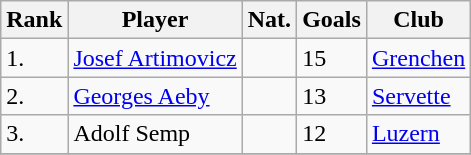<table class="wikitable sortable">
<tr>
<th>Rank</th>
<th>Player</th>
<th>Nat.</th>
<th>Goals</th>
<th>Club</th>
</tr>
<tr>
<td>1.</td>
<td><a href='#'>Josef Artimovicz</a></td>
<td></td>
<td>15</td>
<td><a href='#'>Grenchen</a></td>
</tr>
<tr>
<td>2.</td>
<td><a href='#'>Georges Aeby</a></td>
<td></td>
<td>13</td>
<td><a href='#'>Servette</a></td>
</tr>
<tr>
<td>3.</td>
<td>Adolf Semp</td>
<td></td>
<td>12</td>
<td><a href='#'>Luzern</a></td>
</tr>
<tr>
</tr>
</table>
